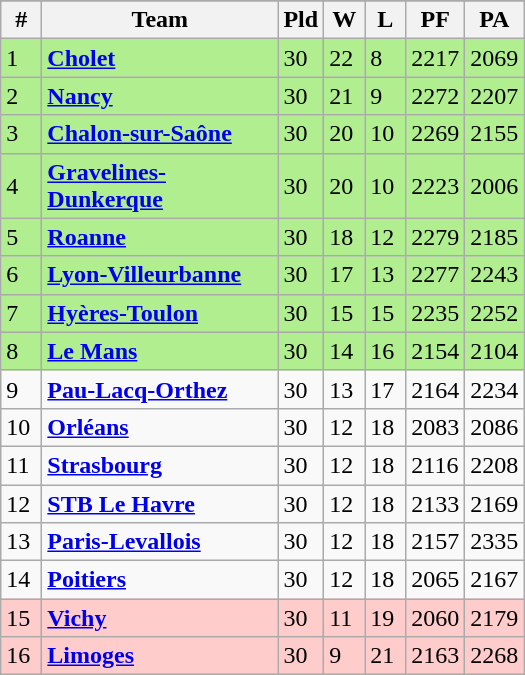<table class=wikitable>
<tr align=center>
</tr>
<tr>
<th width=20>#</th>
<th width=150>Team </th>
<th width=20>Pld</th>
<th width=20>W</th>
<th width=20>L</th>
<th width=30>PF</th>
<th width=30>PA</th>
</tr>
<tr bgcolor=B0EE90>
<td>1</td>
<td align="left"><strong><a href='#'>Cholet</a></strong></td>
<td>30</td>
<td>22</td>
<td>8</td>
<td>2217</td>
<td>2069</td>
</tr>
<tr bgcolor=B0EE90>
<td>2</td>
<td align="left"><strong><a href='#'>Nancy</a></strong></td>
<td>30</td>
<td>21</td>
<td>9</td>
<td>2272</td>
<td>2207</td>
</tr>
<tr bgcolor=B0EE90>
<td>3</td>
<td align="left"><strong><a href='#'>Chalon-sur-Saône</a></strong></td>
<td>30</td>
<td>20</td>
<td>10</td>
<td>2269</td>
<td>2155</td>
</tr>
<tr bgcolor=B0EE90>
<td>4</td>
<td align="left"><strong><a href='#'>Gravelines-Dunkerque</a></strong></td>
<td>30</td>
<td>20</td>
<td>10</td>
<td>2223</td>
<td>2006</td>
</tr>
<tr bgcolor=B0EE90>
<td>5</td>
<td align="left"><strong><a href='#'>Roanne</a></strong></td>
<td>30</td>
<td>18</td>
<td>12</td>
<td>2279</td>
<td>2185</td>
</tr>
<tr bgcolor=B0EE90>
<td>6</td>
<td align="left"><strong><a href='#'>Lyon-Villeurbanne</a></strong></td>
<td>30</td>
<td>17</td>
<td>13</td>
<td>2277</td>
<td>2243</td>
</tr>
<tr bgcolor=B0EE90>
<td>7</td>
<td align="left"><strong><a href='#'>Hyères-Toulon</a></strong></td>
<td>30</td>
<td>15</td>
<td>15</td>
<td>2235</td>
<td>2252</td>
</tr>
<tr bgcolor=B0EE90>
<td>8</td>
<td align="left"><strong><a href='#'>Le Mans</a></strong></td>
<td>30</td>
<td>14</td>
<td>16</td>
<td>2154</td>
<td>2104</td>
</tr>
<tr>
<td>9</td>
<td align="left"><strong><a href='#'>Pau-Lacq-Orthez</a></strong></td>
<td>30</td>
<td>13</td>
<td>17</td>
<td>2164</td>
<td>2234</td>
</tr>
<tr>
<td>10</td>
<td align="left"><strong><a href='#'>Orléans</a></strong></td>
<td>30</td>
<td>12</td>
<td>18</td>
<td>2083</td>
<td>2086</td>
</tr>
<tr>
<td>11</td>
<td align="left"><strong><a href='#'>Strasbourg</a></strong></td>
<td>30</td>
<td>12</td>
<td>18</td>
<td>2116</td>
<td>2208</td>
</tr>
<tr>
<td>12</td>
<td align="left"><strong><a href='#'>STB Le Havre</a></strong></td>
<td>30</td>
<td>12</td>
<td>18</td>
<td>2133</td>
<td>2169</td>
</tr>
<tr>
<td>13</td>
<td align="left"><strong><a href='#'>Paris-Levallois</a></strong></td>
<td>30</td>
<td>12</td>
<td>18</td>
<td>2157</td>
<td>2335</td>
</tr>
<tr>
<td>14</td>
<td align="left"><strong><a href='#'>Poitiers</a></strong></td>
<td>30</td>
<td>12</td>
<td>18</td>
<td>2065</td>
<td>2167</td>
</tr>
<tr bgcolor=FFCCCC>
<td>15</td>
<td align="left"><strong><a href='#'>Vichy</a></strong></td>
<td>30</td>
<td>11</td>
<td>19</td>
<td>2060</td>
<td>2179</td>
</tr>
<tr bgcolor=FFCCCC>
<td>16</td>
<td align="left"><strong><a href='#'>Limoges</a></strong></td>
<td>30</td>
<td>9</td>
<td>21</td>
<td>2163</td>
<td>2268</td>
</tr>
</table>
